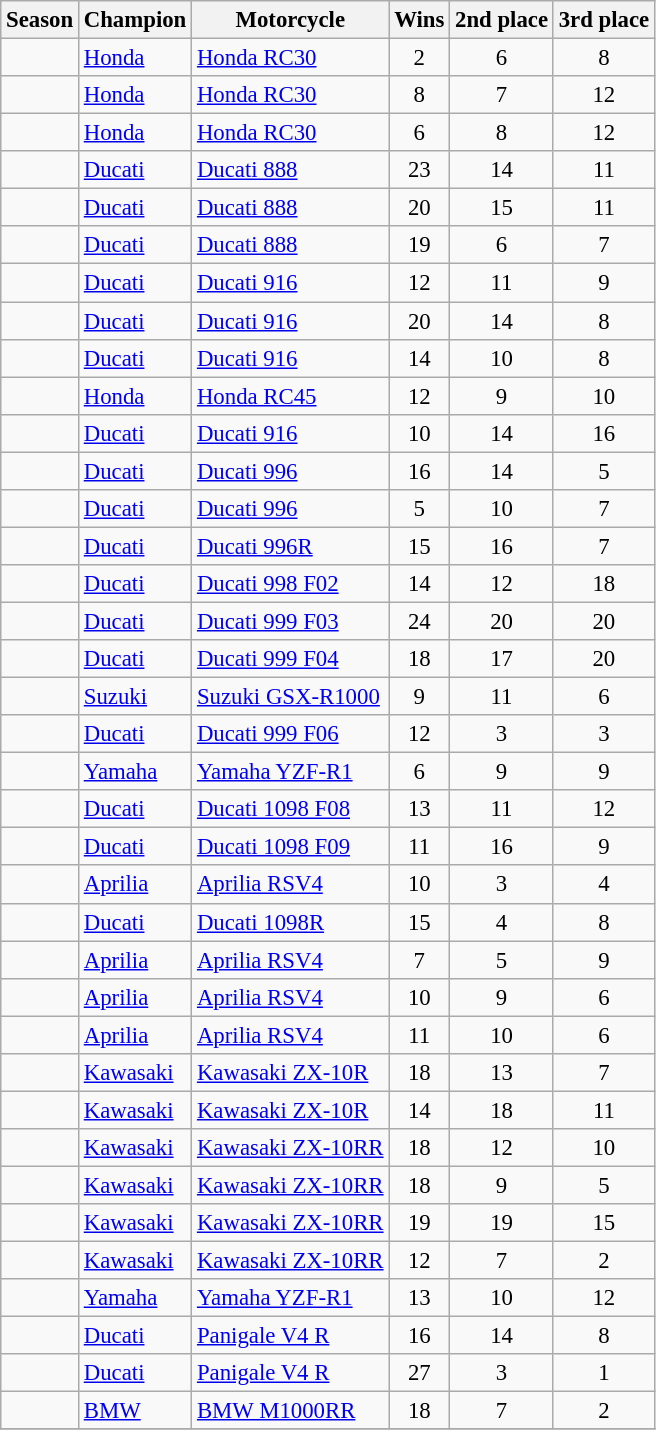<table class="wikitable" style="font-size:95%; text-align:center">
<tr>
<th>Season</th>
<th>Champion</th>
<th>Motorcycle</th>
<th>Wins</th>
<th>2nd place</th>
<th>3rd place</th>
</tr>
<tr>
<td></td>
<td align=left> <a href='#'>Honda</a></td>
<td align=left><a href='#'>Honda RC30</a></td>
<td>2</td>
<td>6</td>
<td>8</td>
</tr>
<tr>
<td></td>
<td align=left> <a href='#'>Honda</a></td>
<td align=left><a href='#'>Honda RC30</a></td>
<td>8</td>
<td>7</td>
<td>12</td>
</tr>
<tr>
<td></td>
<td align=left> <a href='#'>Honda</a></td>
<td align=left><a href='#'>Honda RC30</a></td>
<td>6</td>
<td>8</td>
<td>12</td>
</tr>
<tr>
<td></td>
<td align=left> <a href='#'>Ducati</a></td>
<td align=left><a href='#'>Ducati 888</a></td>
<td>23</td>
<td>14</td>
<td>11</td>
</tr>
<tr>
<td></td>
<td align=left> <a href='#'>Ducati</a></td>
<td align=left><a href='#'>Ducati 888</a></td>
<td>20</td>
<td>15</td>
<td>11</td>
</tr>
<tr>
<td></td>
<td align=left> <a href='#'>Ducati</a></td>
<td align=left><a href='#'>Ducati 888</a></td>
<td>19</td>
<td>6</td>
<td>7</td>
</tr>
<tr>
<td></td>
<td align=left> <a href='#'>Ducati</a></td>
<td align=left><a href='#'>Ducati 916</a></td>
<td>12</td>
<td>11</td>
<td>9</td>
</tr>
<tr>
<td></td>
<td align=left> <a href='#'>Ducati</a></td>
<td align=left><a href='#'>Ducati 916</a></td>
<td>20</td>
<td>14</td>
<td>8</td>
</tr>
<tr>
<td></td>
<td align=left> <a href='#'>Ducati</a></td>
<td align=left><a href='#'>Ducati 916</a></td>
<td>14</td>
<td>10</td>
<td>8</td>
</tr>
<tr>
<td></td>
<td align=left> <a href='#'>Honda</a></td>
<td align=left><a href='#'>Honda RC45</a></td>
<td>12</td>
<td>9</td>
<td>10</td>
</tr>
<tr>
<td></td>
<td align=left> <a href='#'>Ducati</a></td>
<td align=left><a href='#'>Ducati 916</a></td>
<td>10</td>
<td>14</td>
<td>16</td>
</tr>
<tr>
<td></td>
<td align=left> <a href='#'>Ducati</a></td>
<td align=left><a href='#'>Ducati 996</a></td>
<td>16</td>
<td>14</td>
<td>5</td>
</tr>
<tr>
<td></td>
<td align=left> <a href='#'>Ducati</a></td>
<td align=left><a href='#'>Ducati 996</a></td>
<td>5</td>
<td>10</td>
<td>7</td>
</tr>
<tr>
<td></td>
<td align=left> <a href='#'>Ducati</a></td>
<td align=left><a href='#'>Ducati 996R</a></td>
<td>15</td>
<td>16</td>
<td>7</td>
</tr>
<tr>
<td></td>
<td align=left> <a href='#'>Ducati</a></td>
<td align=left><a href='#'>Ducati 998 F02</a></td>
<td>14</td>
<td>12</td>
<td>18</td>
</tr>
<tr>
<td></td>
<td align=left> <a href='#'>Ducati</a></td>
<td align=left><a href='#'>Ducati 999 F03</a></td>
<td>24</td>
<td>20</td>
<td>20</td>
</tr>
<tr>
<td></td>
<td align=left> <a href='#'>Ducati</a></td>
<td align=left><a href='#'>Ducati 999 F04</a></td>
<td>18</td>
<td>17</td>
<td>20</td>
</tr>
<tr>
<td></td>
<td align=left> <a href='#'>Suzuki</a></td>
<td align=left><a href='#'>Suzuki GSX-R1000</a></td>
<td>9</td>
<td>11</td>
<td>6</td>
</tr>
<tr>
<td></td>
<td align=left> <a href='#'>Ducati</a></td>
<td align=left><a href='#'>Ducati 999 F06</a></td>
<td>12</td>
<td>3</td>
<td>3</td>
</tr>
<tr>
<td></td>
<td align=left> <a href='#'>Yamaha</a></td>
<td align=left><a href='#'>Yamaha YZF-R1</a></td>
<td>6</td>
<td>9</td>
<td>9</td>
</tr>
<tr>
<td></td>
<td align=left> <a href='#'>Ducati</a></td>
<td align=left><a href='#'>Ducati 1098 F08</a></td>
<td>13</td>
<td>11</td>
<td>12</td>
</tr>
<tr>
<td></td>
<td align=left> <a href='#'>Ducati</a></td>
<td align=left><a href='#'>Ducati 1098 F09</a></td>
<td>11</td>
<td>16</td>
<td>9</td>
</tr>
<tr>
<td></td>
<td align=left> <a href='#'>Aprilia</a></td>
<td align=left><a href='#'>Aprilia RSV4</a></td>
<td>10</td>
<td>3</td>
<td>4</td>
</tr>
<tr>
<td></td>
<td align=left> <a href='#'>Ducati</a></td>
<td align=left><a href='#'>Ducati 1098R</a></td>
<td>15</td>
<td>4</td>
<td>8</td>
</tr>
<tr>
<td></td>
<td align=left> <a href='#'>Aprilia</a></td>
<td align=left><a href='#'>Aprilia RSV4</a></td>
<td>7</td>
<td>5</td>
<td>9</td>
</tr>
<tr>
<td></td>
<td align=left> <a href='#'>Aprilia</a></td>
<td align=left><a href='#'>Aprilia RSV4</a></td>
<td>10</td>
<td>9</td>
<td>6</td>
</tr>
<tr>
<td></td>
<td align=left> <a href='#'>Aprilia</a></td>
<td align=left><a href='#'>Aprilia RSV4</a></td>
<td>11</td>
<td>10</td>
<td>6</td>
</tr>
<tr>
<td></td>
<td align=left> <a href='#'>Kawasaki</a></td>
<td align=left><a href='#'>Kawasaki ZX-10R</a></td>
<td>18</td>
<td>13</td>
<td>7</td>
</tr>
<tr>
<td></td>
<td align=left> <a href='#'>Kawasaki</a></td>
<td align=left><a href='#'>Kawasaki ZX-10R</a></td>
<td>14</td>
<td>18</td>
<td>11</td>
</tr>
<tr>
<td></td>
<td align=left> <a href='#'>Kawasaki</a></td>
<td align=left><a href='#'>Kawasaki ZX-10RR</a></td>
<td>18</td>
<td>12</td>
<td>10</td>
</tr>
<tr>
<td></td>
<td align=left> <a href='#'>Kawasaki</a></td>
<td align=left><a href='#'>Kawasaki ZX-10RR</a></td>
<td>18</td>
<td>9</td>
<td>5</td>
</tr>
<tr>
<td></td>
<td align=left> <a href='#'>Kawasaki</a></td>
<td align=left><a href='#'>Kawasaki ZX-10RR</a></td>
<td>19</td>
<td>19</td>
<td>15</td>
</tr>
<tr>
<td></td>
<td align=left> <a href='#'>Kawasaki</a></td>
<td align=left><a href='#'>Kawasaki ZX-10RR</a></td>
<td>12</td>
<td>7</td>
<td>2</td>
</tr>
<tr>
<td></td>
<td align=left> <a href='#'>Yamaha</a></td>
<td align=left><a href='#'>Yamaha YZF-R1</a></td>
<td>13</td>
<td>10</td>
<td>12</td>
</tr>
<tr>
<td></td>
<td align=left> <a href='#'>Ducati</a></td>
<td align=left><a href='#'>Panigale V4 R</a></td>
<td>16</td>
<td>14</td>
<td>8</td>
</tr>
<tr>
<td></td>
<td align=left> <a href='#'>Ducati</a></td>
<td align=left><a href='#'>Panigale V4 R</a></td>
<td>27</td>
<td>3</td>
<td>1</td>
</tr>
<tr>
<td></td>
<td align=left> <a href='#'>BMW</a></td>
<td align=left><a href='#'>BMW M1000RR</a></td>
<td>18</td>
<td>7</td>
<td>2</td>
</tr>
<tr>
</tr>
</table>
